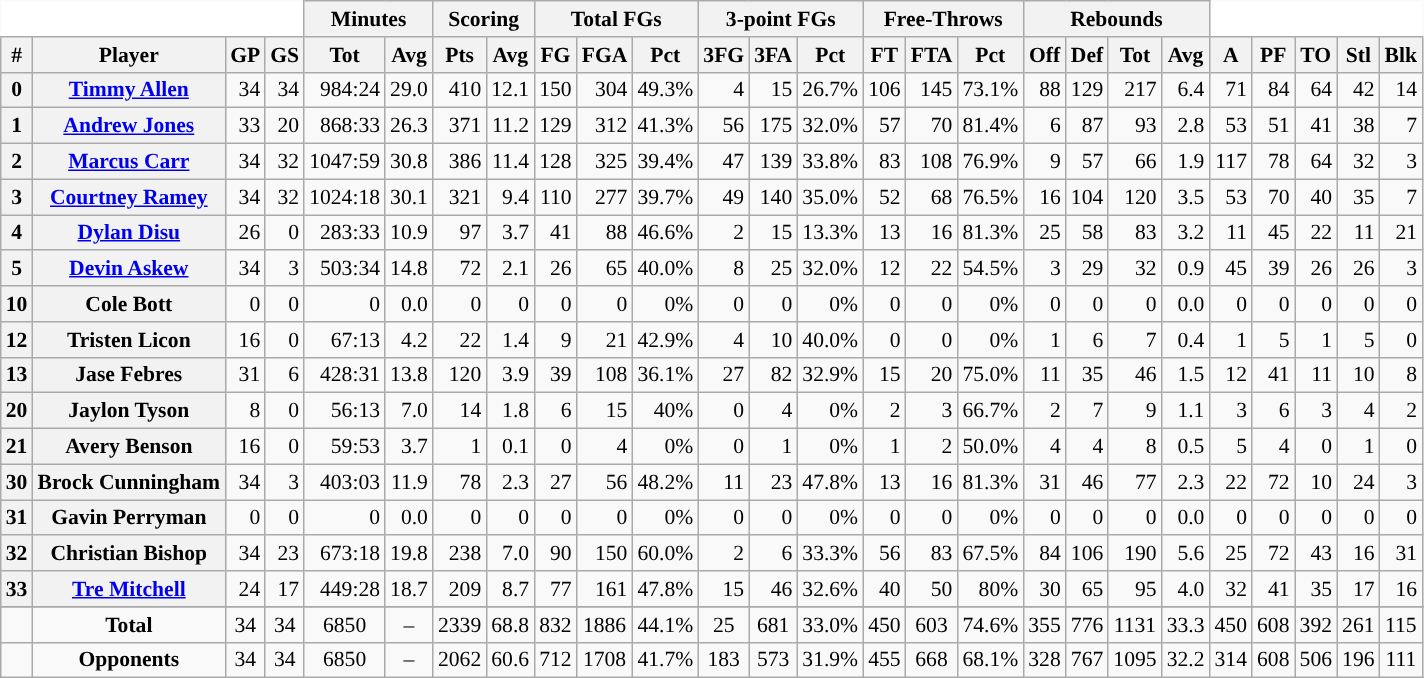<table class="wikitable sortable" border="1" style="font-size:90%;">
<tr>
<th colspan="4" style="border-top-style:hidden; border-left-style:hidden; background: white;"></th>
<th colspan="2" style=>Minutes</th>
<th colspan="2" style=>Scoring</th>
<th colspan="3" style=>Total FGs</th>
<th colspan="3" style=>3-point FGs</th>
<th colspan="3" style=>Free-Throws</th>
<th colspan="4" style=>Rebounds</th>
<th colspan="5" style="border-top-style:hidden; border-right-style:hidden; background: white;"></th>
</tr>
<tr>
<th scope="col" style=>#</th>
<th scope="col" style=>Player</th>
<th scope="col" style=>GP</th>
<th scope="col" style=>GS</th>
<th scope="col" style=>Tot</th>
<th scope="col" style=>Avg</th>
<th scope="col" style=>Pts</th>
<th scope="col" style=>Avg</th>
<th scope="col" style=>FG</th>
<th scope="col" style=>FGA</th>
<th scope="col" style=>Pct</th>
<th scope="col" style=>3FG</th>
<th scope="col" style=>3FA</th>
<th scope="col" style=>Pct</th>
<th scope="col" style=>FT</th>
<th scope="col" style=>FTA</th>
<th scope="col" style=>Pct</th>
<th scope="col" style=>Off</th>
<th scope="col" style=>Def</th>
<th scope="col" style=>Tot</th>
<th scope="col" style=>Avg</th>
<th scope="col" style=>A</th>
<th scope="col">PF</th>
<th scope="col">TO</th>
<th scope="col" style=>Stl</th>
<th scope="col" style=>Blk</th>
</tr>
<tr>
<th>0</th>
<th><a href='#'>Timmy Allen</a></th>
<td align="right">34</td>
<td align="right">34</td>
<td align="right">984:24</td>
<td align="right">29.0</td>
<td align="right">410</td>
<td align="right">12.1</td>
<td align="right">150</td>
<td align="right">304</td>
<td align="right">49.3%</td>
<td align="right">4</td>
<td align="right">15</td>
<td align="right">26.7%</td>
<td align="right">106</td>
<td align="right">145</td>
<td align="right">73.1%</td>
<td align="right">88</td>
<td align="right">129</td>
<td align="right">217</td>
<td align="right">6.4</td>
<td align="right">71</td>
<td align="right">84</td>
<td align="right">64</td>
<td align="right">42</td>
<td align="right">14</td>
</tr>
<tr>
<th>1</th>
<th><a href='#'>Andrew Jones</a></th>
<td align="right">33</td>
<td align="right">20</td>
<td align="right">868:33</td>
<td align="right">26.3</td>
<td align="right">371</td>
<td align="right">11.2</td>
<td align="right">129</td>
<td align="right">312</td>
<td align="right">41.3%</td>
<td align="right">56</td>
<td align="right">175</td>
<td align="right">32.0%</td>
<td align="right">57</td>
<td align="right">70</td>
<td align="right">81.4%</td>
<td align="right">6</td>
<td align="right">87</td>
<td align="right">93</td>
<td align="right">2.8</td>
<td align="right">53</td>
<td align="right">51</td>
<td align="right">41</td>
<td align="right">38</td>
<td align="right">7</td>
</tr>
<tr>
<th>2</th>
<th><a href='#'>Marcus Carr</a></th>
<td align="right">34</td>
<td align="right">32</td>
<td align="right">1047:59</td>
<td align="right">30.8</td>
<td align="right">386</td>
<td align="right">11.4</td>
<td align="right">128</td>
<td align="right">325</td>
<td align="right">39.4%</td>
<td align="right">47</td>
<td align="right">139</td>
<td align="right">33.8%</td>
<td align="right">83</td>
<td align="right">108</td>
<td align="right">76.9%</td>
<td align="right">9</td>
<td align="right">57</td>
<td align="right">66</td>
<td align="right">1.9</td>
<td align="right">117</td>
<td align="right">78</td>
<td align="right">64</td>
<td align="right">32</td>
<td align="right">3</td>
</tr>
<tr>
<th>3</th>
<th><a href='#'>Courtney Ramey</a></th>
<td align="right">34</td>
<td align="right">32</td>
<td align="right">1024:18</td>
<td align="right">30.1</td>
<td align="right">321</td>
<td align="right">9.4</td>
<td align="right">110</td>
<td align="right">277</td>
<td align="right">39.7%</td>
<td align="right">49</td>
<td align="right">140</td>
<td align="right">35.0%</td>
<td align="right">52</td>
<td align="right">68</td>
<td align="right">76.5%</td>
<td align="right">16</td>
<td align="right">104</td>
<td align="right">120</td>
<td align="right">3.5</td>
<td align="right">53</td>
<td align="right">70</td>
<td align="right">40</td>
<td align="right">35</td>
<td align="right">7</td>
</tr>
<tr>
<th>4</th>
<th style=white-space:nowrap><a href='#'>Dylan Disu</a></th>
<td align="right">26</td>
<td align="right">0</td>
<td align="right">283:33</td>
<td align="right">10.9</td>
<td align="right">97</td>
<td align="right">3.7</td>
<td align="right">41</td>
<td align="right">88</td>
<td align="right">46.6%</td>
<td align="right">2</td>
<td align="right">15</td>
<td align="right">13.3%</td>
<td align="right">13</td>
<td align="right">16</td>
<td align="right">81.3%</td>
<td align="right">25</td>
<td align="right">58</td>
<td align="right">83</td>
<td align="right">3.2</td>
<td align="right">11</td>
<td align="right">45</td>
<td align="right">22</td>
<td align="right">11</td>
<td align="right">21</td>
</tr>
<tr>
<th>5</th>
<th style=white-space:nowrap><a href='#'>Devin Askew</a></th>
<td align="right">34</td>
<td align="right">3</td>
<td align="right">503:34</td>
<td align="right">14.8</td>
<td align="right">72</td>
<td align="right">2.1</td>
<td align="right">26</td>
<td align="right">65</td>
<td align="right">40.0%</td>
<td align="right">8</td>
<td align="right">25</td>
<td align="right">32.0%</td>
<td align="right">12</td>
<td align="right">22</td>
<td align="right">54.5%</td>
<td align="right">3</td>
<td align="right">29</td>
<td align="right">32</td>
<td align="right">0.9</td>
<td align="right">45</td>
<td align="right">39</td>
<td align="right">26</td>
<td align="right">26</td>
<td align="right">3</td>
</tr>
<tr>
<th>10</th>
<th style=white-space:nowrap>Cole Bott</th>
<td align="right">0</td>
<td align="right">0</td>
<td align="right">0</td>
<td align="right">0.0</td>
<td align="right">0</td>
<td align="right">0</td>
<td align="right">0</td>
<td align="right">0</td>
<td align="right">0%</td>
<td align="right">0</td>
<td align="right">0</td>
<td align="right">0%</td>
<td align="right">0</td>
<td align="right">0</td>
<td align="right">0%</td>
<td align="right">0</td>
<td align="right">0</td>
<td align="right">0</td>
<td align="right">0.0</td>
<td align="right">0</td>
<td align="right">0</td>
<td align="right">0</td>
<td align="right">0</td>
<td align="right">0</td>
</tr>
<tr>
<th>12</th>
<th style=white-space:nowrap>Tristen Licon</th>
<td align="right">16</td>
<td align="right">0</td>
<td align="right">67:13</td>
<td align="right">4.2</td>
<td align="right">22</td>
<td align="right">1.4</td>
<td align="right">9</td>
<td align="right">21</td>
<td align="right">42.9%</td>
<td align="right">4</td>
<td align="right">10</td>
<td align="right">40.0%</td>
<td align="right">0</td>
<td align="right">0</td>
<td align="right">0%</td>
<td align="right">1</td>
<td align="right">6</td>
<td align="right">7</td>
<td align="right">0.4</td>
<td align="right">1</td>
<td align="right">5</td>
<td align="right">1</td>
<td align="right">5</td>
<td align="right">0</td>
</tr>
<tr>
<th>13</th>
<th style=white-space:nowrap>Jase Febres</th>
<td align="right">31</td>
<td align="right">6</td>
<td align="right">428:31</td>
<td align="right">13.8</td>
<td align="right">120</td>
<td align="right">3.9</td>
<td align="right">39</td>
<td align="right">108</td>
<td align="right">36.1%</td>
<td align="right">27</td>
<td align="right">82</td>
<td align="right">32.9%</td>
<td align="right">15</td>
<td align="right">20</td>
<td align="right">75.0%</td>
<td align="right">11</td>
<td align="right">35</td>
<td align="right">46</td>
<td align="right">1.5</td>
<td align="right">12</td>
<td align="right">41</td>
<td align="right">11</td>
<td align="right">10</td>
<td align="right">8</td>
</tr>
<tr>
<th>20</th>
<th style=white-space:nowrap>Jaylon Tyson</th>
<td align="right">8</td>
<td align="right">0</td>
<td align="right">56:13</td>
<td align="right">7.0</td>
<td align="right">14</td>
<td align="right">1.8</td>
<td align="right">6</td>
<td align="right">15</td>
<td align="right">40%</td>
<td align="right">0</td>
<td align="right">4</td>
<td align="right">0%</td>
<td align="right">2</td>
<td align="right">3</td>
<td align="right">66.7%</td>
<td align="right">2</td>
<td align="right">7</td>
<td align="right">9</td>
<td align="right">1.1</td>
<td align="right">3</td>
<td align="right">6</td>
<td align="right">3</td>
<td align="right">4</td>
<td align="right">2</td>
</tr>
<tr>
<th>21</th>
<th style=white-space:nowrap>Avery Benson</th>
<td align="right">16</td>
<td align="right">0</td>
<td align="right">59:53</td>
<td align="right">3.7</td>
<td align="right">1</td>
<td align="right">0.1</td>
<td align="right">0</td>
<td align="right">4</td>
<td align="right">0%</td>
<td align="right">0</td>
<td align="right">1</td>
<td align="right">0%</td>
<td align="right">1</td>
<td align="right">2</td>
<td align="right">50.0%</td>
<td align="right">4</td>
<td align="right">4</td>
<td align="right">8</td>
<td align="right">0.5</td>
<td align="right">5</td>
<td align="right">4</td>
<td align="right">0</td>
<td align="right">1</td>
<td align="right">0</td>
</tr>
<tr>
<th>30</th>
<th style=white-space:nowrap>Brock Cunningham</th>
<td align="right">34</td>
<td align="right">3</td>
<td align="right">403:03</td>
<td align="right">11.9</td>
<td align="right">78</td>
<td align="right">2.3</td>
<td align="right">27</td>
<td align="right">56</td>
<td align="right">48.2%</td>
<td align="right">11</td>
<td align="right">23</td>
<td align="right">47.8%</td>
<td align="right">13</td>
<td align="right">16</td>
<td align="right">81.3%</td>
<td align="right">31</td>
<td align="right">46</td>
<td align="right">77</td>
<td align="right">2.3</td>
<td align="right">22</td>
<td align="right">72</td>
<td align="right">10</td>
<td align="right">24</td>
<td align="right">3</td>
</tr>
<tr>
<th>31</th>
<th style=white-space:nowrap>Gavin Perryman</th>
<td align="right">0</td>
<td align="right">0</td>
<td align="right">0</td>
<td align="right">0.0</td>
<td align="right">0</td>
<td align="right">0</td>
<td align="right">0</td>
<td align="right">0</td>
<td align="right">0%</td>
<td align="right">0</td>
<td align="right">0</td>
<td align="right">0%</td>
<td align="right">0</td>
<td align="right">0</td>
<td align="right">0%</td>
<td align="right">0</td>
<td align="right">0</td>
<td align="right">0</td>
<td align="right">0.0</td>
<td align="right">0</td>
<td align="right">0</td>
<td align="right">0</td>
<td align="right">0</td>
<td align="right">0</td>
</tr>
<tr>
<th>32</th>
<th style=white-space:nowrap>Christian Bishop</th>
<td align="right">34</td>
<td align="right">23</td>
<td align="right">673:18</td>
<td align="right">19.8</td>
<td align="right">238</td>
<td align="right">7.0</td>
<td align="right">90</td>
<td align="right">150</td>
<td align="right">60.0%</td>
<td align="right">2</td>
<td align="right">6</td>
<td align="right">33.3%</td>
<td align="right">56</td>
<td align="right">83</td>
<td align="right">67.5%</td>
<td align="right">84</td>
<td align="right">106</td>
<td align="right">190</td>
<td align="right">5.6</td>
<td align="right">25</td>
<td align="right">72</td>
<td align="right">43</td>
<td align="right">16</td>
<td align="right">31</td>
</tr>
<tr>
<th>33</th>
<th style=white-space:nowrap><a href='#'>Tre Mitchell</a></th>
<td align="right">24</td>
<td align="right">17</td>
<td align="right">449:28</td>
<td align="right">18.7</td>
<td align="right">209</td>
<td align="right">8.7</td>
<td align="right">77</td>
<td align="right">161</td>
<td align="right">47.8%</td>
<td align="right">15</td>
<td align="right">46</td>
<td align="right">32.6%</td>
<td align="right">40</td>
<td align="right">50</td>
<td align="right">80%</td>
<td align="right">30</td>
<td align="right">65</td>
<td align="right">95</td>
<td align="right">4.0</td>
<td align="right">32</td>
<td align="right">41</td>
<td align="right">35</td>
<td align="right">17</td>
<td align="right">16</td>
</tr>
<tr>
</tr>
<tr class="sortbottom">
<td align="center" style=></td>
<td align="center" style=><strong>Total</strong></td>
<td align="center" style=>34</td>
<td align="center" style=>34</td>
<td align="center" style=>6850</td>
<td align="center" style=>–</td>
<td align="center" style=>2339</td>
<td align="center" style=>68.8</td>
<td align="center" style=>832</td>
<td align="center" style=>1886</td>
<td align="center" style=>44.1%</td>
<td align="center" style=>25</td>
<td align="center" style=>681</td>
<td align="center" style=>33.0%</td>
<td align="center" style=>450</td>
<td align="center" style=>603</td>
<td align="center" style=>74.6%</td>
<td align="center" style=>355</td>
<td align="center" style=>776</td>
<td align="center" style=>1131</td>
<td align="center" style=>33.3</td>
<td align="center" style=>450</td>
<td align="center" style=>608</td>
<td align="center">392</td>
<td align="center">261</td>
<td align="center">115</td>
</tr>
<tr class="sortbottom">
<td align="center"></td>
<td align="center"><strong>Opponents</strong></td>
<td align="center">34</td>
<td align="center">34</td>
<td align="center">6850</td>
<td align="center">–</td>
<td align="center">2062</td>
<td align="center">60.6</td>
<td align="center">712</td>
<td align="center">1708</td>
<td align="center">41.7%</td>
<td align="center">183</td>
<td align="center">573</td>
<td align="center">31.9%</td>
<td align="center">455</td>
<td align="center">668</td>
<td align="center">68.1%</td>
<td align="center">328</td>
<td align="center">767</td>
<td align="center">1095</td>
<td align="center">32.2</td>
<td align="center">314</td>
<td align="center">608</td>
<td align="center">506</td>
<td align="center">196</td>
<td align="center">111</td>
</tr>
</table>
